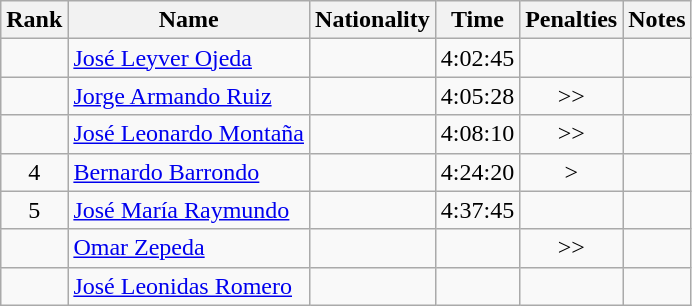<table class="wikitable sortable" style="text-align:center">
<tr>
<th>Rank</th>
<th>Name</th>
<th>Nationality</th>
<th>Time</th>
<th>Penalties</th>
<th>Notes</th>
</tr>
<tr>
<td></td>
<td align=left><a href='#'>José Leyver Ojeda</a></td>
<td align=left></td>
<td>4:02:45</td>
<td></td>
<td></td>
</tr>
<tr>
<td></td>
<td align=left><a href='#'>Jorge Armando Ruiz</a></td>
<td align=left></td>
<td>4:05:28</td>
<td>>></td>
<td></td>
</tr>
<tr>
<td></td>
<td align=left><a href='#'>José Leonardo Montaña</a></td>
<td align=left></td>
<td>4:08:10</td>
<td>>></td>
<td></td>
</tr>
<tr>
<td>4</td>
<td align=left><a href='#'>Bernardo Barrondo</a></td>
<td align=left></td>
<td>4:24:20</td>
<td>></td>
<td></td>
</tr>
<tr>
<td>5</td>
<td align=left><a href='#'>José María Raymundo</a></td>
<td align=left></td>
<td>4:37:45</td>
<td></td>
<td></td>
</tr>
<tr>
<td></td>
<td align=left><a href='#'>Omar Zepeda</a></td>
<td align=left></td>
<td></td>
<td>>></td>
<td></td>
</tr>
<tr>
<td></td>
<td align=left><a href='#'>José Leonidas Romero</a></td>
<td align=left></td>
<td></td>
<td></td>
<td></td>
</tr>
</table>
